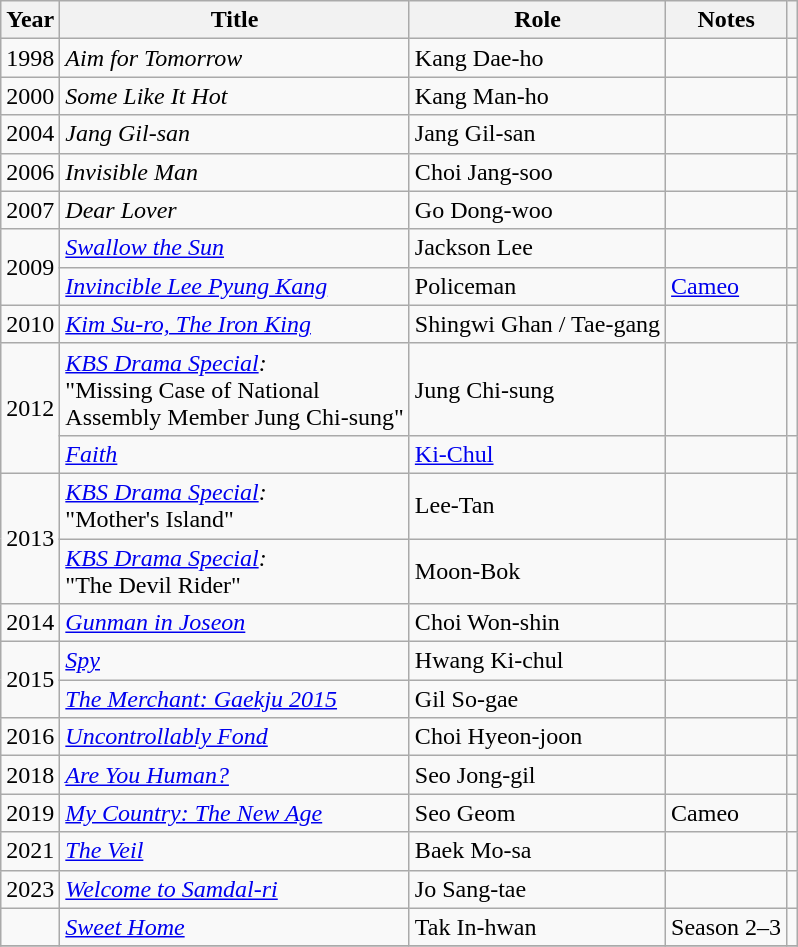<table class="wikitable sortable">
<tr>
<th>Year</th>
<th>Title</th>
<th>Role</th>
<th>Notes</th>
<th></th>
</tr>
<tr>
<td>1998</td>
<td><em>Aim for Tomorrow</em></td>
<td>Kang Dae-ho</td>
<td></td>
<td></td>
</tr>
<tr>
<td>2000</td>
<td><em>Some Like It Hot</em></td>
<td>Kang Man-ho</td>
<td></td>
<td></td>
</tr>
<tr>
<td>2004</td>
<td><em>Jang Gil-san</em></td>
<td>Jang Gil-san</td>
<td></td>
<td></td>
</tr>
<tr>
<td>2006</td>
<td><em>Invisible Man</em></td>
<td>Choi Jang-soo</td>
<td></td>
<td></td>
</tr>
<tr>
<td>2007</td>
<td><em>Dear Lover</em></td>
<td>Go Dong-woo</td>
<td></td>
<td></td>
</tr>
<tr>
<td rowspan=2>2009</td>
<td><em><a href='#'>Swallow the Sun</a></em></td>
<td>Jackson Lee</td>
<td></td>
<td></td>
</tr>
<tr>
<td><em><a href='#'>Invincible Lee Pyung Kang</a></em></td>
<td>Policeman</td>
<td><a href='#'>Cameo</a></td>
<td></td>
</tr>
<tr>
<td>2010</td>
<td><em><a href='#'>Kim Su-ro, The Iron King</a></em></td>
<td>Shingwi Ghan / Tae-gang</td>
<td></td>
<td></td>
</tr>
<tr>
<td rowspan=2>2012</td>
<td><em><a href='#'>KBS Drama Special</a>:</em><br>"Missing Case of National<br>Assembly Member Jung Chi-sung"</td>
<td>Jung Chi-sung</td>
<td></td>
<td></td>
</tr>
<tr>
<td><em><a href='#'>Faith</a></em></td>
<td><a href='#'>Ki-Chul</a></td>
<td></td>
<td></td>
</tr>
<tr>
<td rowspan=2>2013</td>
<td><em><a href='#'>KBS Drama Special</a>:</em><br>"Mother's Island"</td>
<td>Lee-Tan</td>
<td></td>
<td></td>
</tr>
<tr>
<td><em><a href='#'>KBS Drama Special</a>:</em><br>"The Devil Rider"</td>
<td>Moon-Bok</td>
<td></td>
<td></td>
</tr>
<tr>
<td>2014</td>
<td><em><a href='#'>Gunman in Joseon</a></em></td>
<td>Choi Won-shin</td>
<td></td>
<td></td>
</tr>
<tr>
<td rowspan=2>2015</td>
<td><em><a href='#'>Spy</a></em></td>
<td>Hwang Ki-chul</td>
<td></td>
<td></td>
</tr>
<tr>
<td><em><a href='#'>The Merchant: Gaekju 2015</a></em></td>
<td>Gil So-gae</td>
<td></td>
<td></td>
</tr>
<tr>
<td>2016</td>
<td><em><a href='#'>Uncontrollably Fond</a></em></td>
<td>Choi Hyeon-joon</td>
<td></td>
<td></td>
</tr>
<tr>
<td>2018</td>
<td><em><a href='#'>Are You Human?</a></em></td>
<td>Seo Jong-gil</td>
<td></td>
<td></td>
</tr>
<tr>
<td>2019</td>
<td><em><a href='#'>My Country: The New Age</a></em></td>
<td>Seo Geom</td>
<td>Cameo</td>
<td></td>
</tr>
<tr>
<td>2021</td>
<td><em><a href='#'>The Veil</a></em></td>
<td>Baek Mo-sa</td>
<td></td>
<td style="text-align:center;"></td>
</tr>
<tr>
<td>2023</td>
<td><em><a href='#'>Welcome to Samdal-ri</a></em></td>
<td>Jo Sang-tae</td>
<td></td>
<td></td>
</tr>
<tr>
<td></td>
<td><em><a href='#'>Sweet Home</a></em></td>
<td>Tak In-hwan</td>
<td>Season 2–3</td>
<td style="text-align:center;"></td>
</tr>
<tr>
</tr>
</table>
